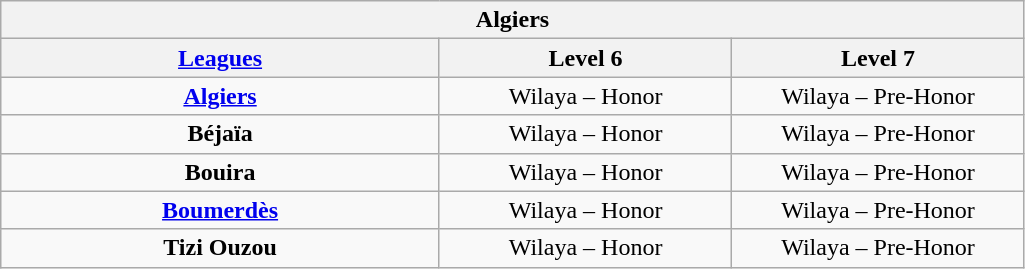<table class="wikitable" style="text-align: center;">
<tr>
<th colspan=3>Algiers</th>
</tr>
<tr>
<th width="30%"><a href='#'>Leagues</a></th>
<th width="20%">Level 6</th>
<th width="20%">Level 7</th>
</tr>
<tr>
<td><strong><a href='#'>Algiers</a></strong></td>
<td>Wilaya – Honor</td>
<td>Wilaya – Pre-Honor</td>
</tr>
<tr>
<td><strong>Béjaïa</strong></td>
<td>Wilaya – Honor</td>
<td>Wilaya – Pre-Honor</td>
</tr>
<tr>
<td><strong>Bouira</strong></td>
<td>Wilaya – Honor</td>
<td>Wilaya – Pre-Honor</td>
</tr>
<tr>
<td><strong><a href='#'>Boumerdès</a></strong></td>
<td>Wilaya – Honor</td>
<td>Wilaya – Pre-Honor</td>
</tr>
<tr>
<td><strong>Tizi Ouzou</strong></td>
<td>Wilaya – Honor</td>
<td>Wilaya – Pre-Honor</td>
</tr>
</table>
